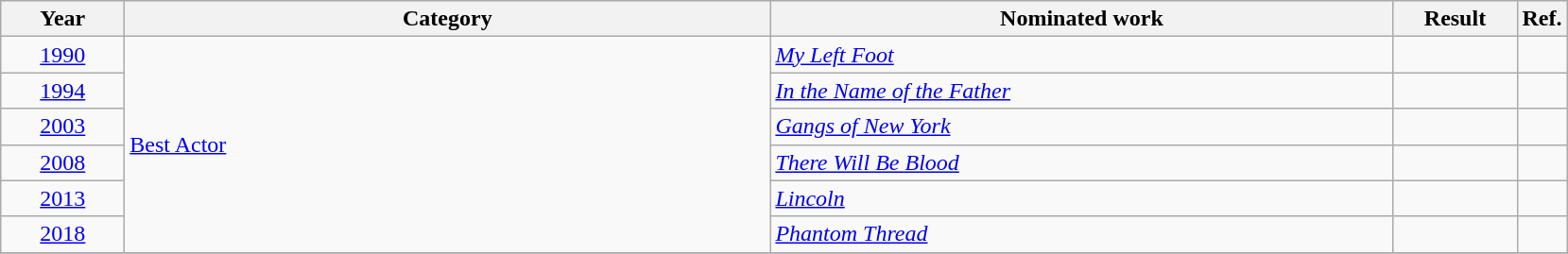<table class=wikitable>
<tr>
<th scope="col" style="width:5em;">Year</th>
<th scope="col" style="width:28em;">Category</th>
<th scope="col" style="width:27em;">Nominated work</th>
<th scope="col" style="width:5em;">Result</th>
<th>Ref.</th>
</tr>
<tr>
<td style="text-align:center;"><a href='#'>1990</a></td>
<td rowspan="6"><a href='#'>Best Actor</a></td>
<td><em><a href='#'>My Left Foot</a></em></td>
<td></td>
<td style="text-align:center;"></td>
</tr>
<tr>
<td style="text-align:center;"><a href='#'>1994</a></td>
<td><em><a href='#'>In the Name of the Father</a></em></td>
<td></td>
<td style="text-align:center;"></td>
</tr>
<tr>
<td style="text-align:center;"><a href='#'>2003</a></td>
<td><em><a href='#'>Gangs of New York</a></em></td>
<td></td>
<td style="text-align:center;"></td>
</tr>
<tr>
<td style="text-align:center;"><a href='#'>2008</a></td>
<td><em><a href='#'>There Will Be Blood</a></em></td>
<td></td>
<td style="text-align:center;"></td>
</tr>
<tr>
<td style="text-align:center;"><a href='#'>2013</a></td>
<td><em><a href='#'>Lincoln</a></em></td>
<td></td>
<td style="text-align:center;"></td>
</tr>
<tr>
<td style="text-align:center;"><a href='#'>2018</a></td>
<td><em><a href='#'>Phantom Thread</a></em></td>
<td></td>
<td style="text-align:center;"></td>
</tr>
<tr>
</tr>
</table>
